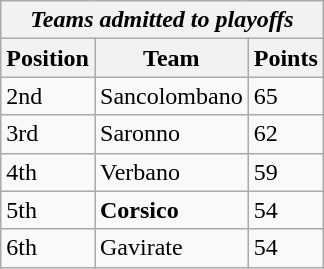<table class="wikitable">
<tr>
<th colspan="3"><em>Teams admitted to playoffs</em></th>
</tr>
<tr>
<th>Position</th>
<th>Team</th>
<th>Points</th>
</tr>
<tr>
<td>2nd</td>
<td>Sancolombano</td>
<td>65</td>
</tr>
<tr>
<td>3rd</td>
<td>Saronno</td>
<td>62</td>
</tr>
<tr>
<td>4th</td>
<td>Verbano</td>
<td>59</td>
</tr>
<tr>
<td>5th</td>
<td><strong>Corsico</strong></td>
<td>54</td>
</tr>
<tr>
<td>6th</td>
<td>Gavirate</td>
<td>54</td>
</tr>
</table>
